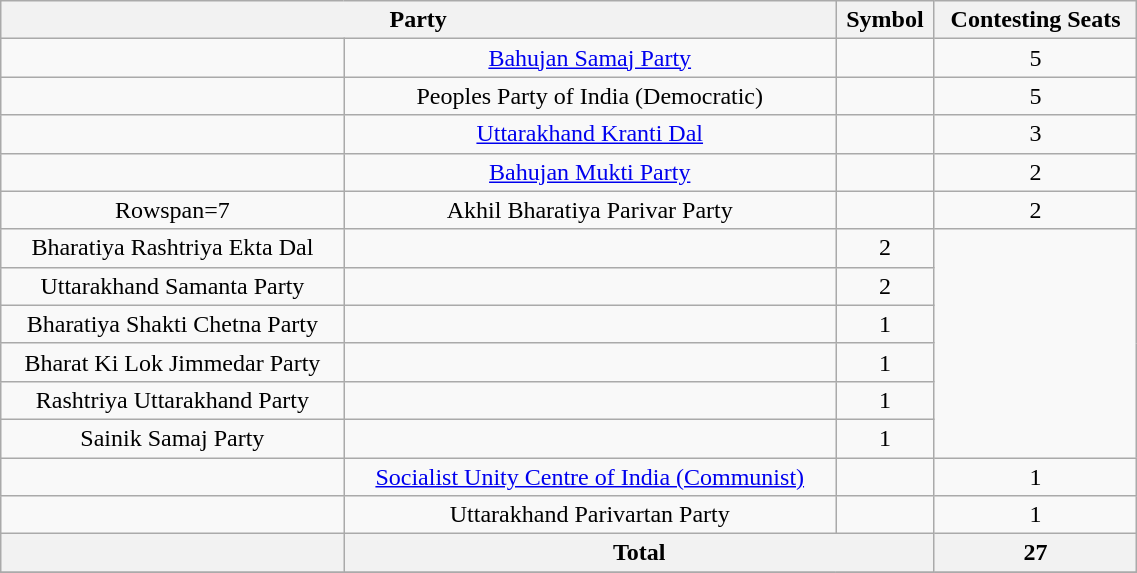<table class="wikitable" width="60%" style="text-align:center">
<tr>
<th colspan="2">Party</th>
<th>Symbol</th>
<th>Contesting Seats</th>
</tr>
<tr>
<td></td>
<td><a href='#'>Bahujan Samaj Party</a></td>
<td></td>
<td>5</td>
</tr>
<tr>
<td></td>
<td>Peoples Party of India (Democratic)</td>
<td></td>
<td>5</td>
</tr>
<tr>
<td></td>
<td><a href='#'>Uttarakhand Kranti Dal</a></td>
<td></td>
<td>3</td>
</tr>
<tr>
<td></td>
<td><a href='#'>Bahujan Mukti Party</a></td>
<td></td>
<td>2</td>
</tr>
<tr>
<td>Rowspan=7 </td>
<td>Akhil Bharatiya Parivar Party</td>
<td></td>
<td>2</td>
</tr>
<tr>
<td>Bharatiya Rashtriya Ekta Dal</td>
<td></td>
<td>2</td>
</tr>
<tr>
<td>Uttarakhand Samanta Party</td>
<td></td>
<td>2</td>
</tr>
<tr>
<td>Bharatiya Shakti Chetna Party</td>
<td></td>
<td>1</td>
</tr>
<tr>
<td>Bharat Ki Lok Jimmedar Party</td>
<td></td>
<td>1</td>
</tr>
<tr>
<td>Rashtriya Uttarakhand Party</td>
<td></td>
<td>1</td>
</tr>
<tr>
<td>Sainik Samaj Party</td>
<td></td>
<td>1</td>
</tr>
<tr>
<td></td>
<td><a href='#'>Socialist Unity Centre of India (Communist)</a></td>
<td></td>
<td>1</td>
</tr>
<tr>
<td></td>
<td>Uttarakhand Parivartan Party</td>
<td></td>
<td>1</td>
</tr>
<tr>
<th></th>
<th colspan="2">Total</th>
<th>27</th>
</tr>
<tr>
</tr>
</table>
